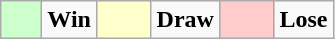<table class="wikitable" style="text-align: right;">
<tr>
<td style="background:#cfc; width:20px;"></td>
<td><strong>Win</strong></td>
<td style="background:#ffc; width:29px;"></td>
<td><strong>Draw</strong></td>
<td style="background:#fcc; width:29px;"></td>
<td><strong>Lose</strong></td>
</tr>
</table>
